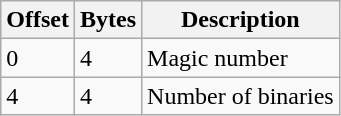<table class="wikitable">
<tr>
<th>Offset</th>
<th>Bytes</th>
<th>Description</th>
</tr>
<tr>
<td>0</td>
<td>4</td>
<td>Magic number</td>
</tr>
<tr>
<td>4</td>
<td>4</td>
<td>Number of binaries</td>
</tr>
</table>
